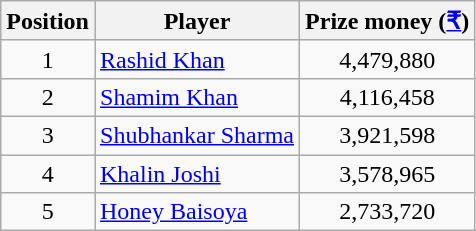<table class=wikitable>
<tr>
<th>Position</th>
<th>Player</th>
<th>Prize money (<a href='#'>₹</a>)</th>
</tr>
<tr>
<td align=center>1</td>
<td> <a href='#'>Rashid Khan</a></td>
<td align=center>4,479,880</td>
</tr>
<tr>
<td align=center>2</td>
<td> <a href='#'>Shamim Khan</a></td>
<td align=center>4,116,458</td>
</tr>
<tr>
<td align=center>3</td>
<td> <a href='#'>Shubhankar Sharma</a></td>
<td align=center>3,921,598</td>
</tr>
<tr>
<td align=center>4</td>
<td> <a href='#'>Khalin Joshi</a></td>
<td align=center>3,578,965</td>
</tr>
<tr>
<td align=center>5</td>
<td> <a href='#'>Honey Baisoya</a></td>
<td align=center>2,733,720</td>
</tr>
</table>
